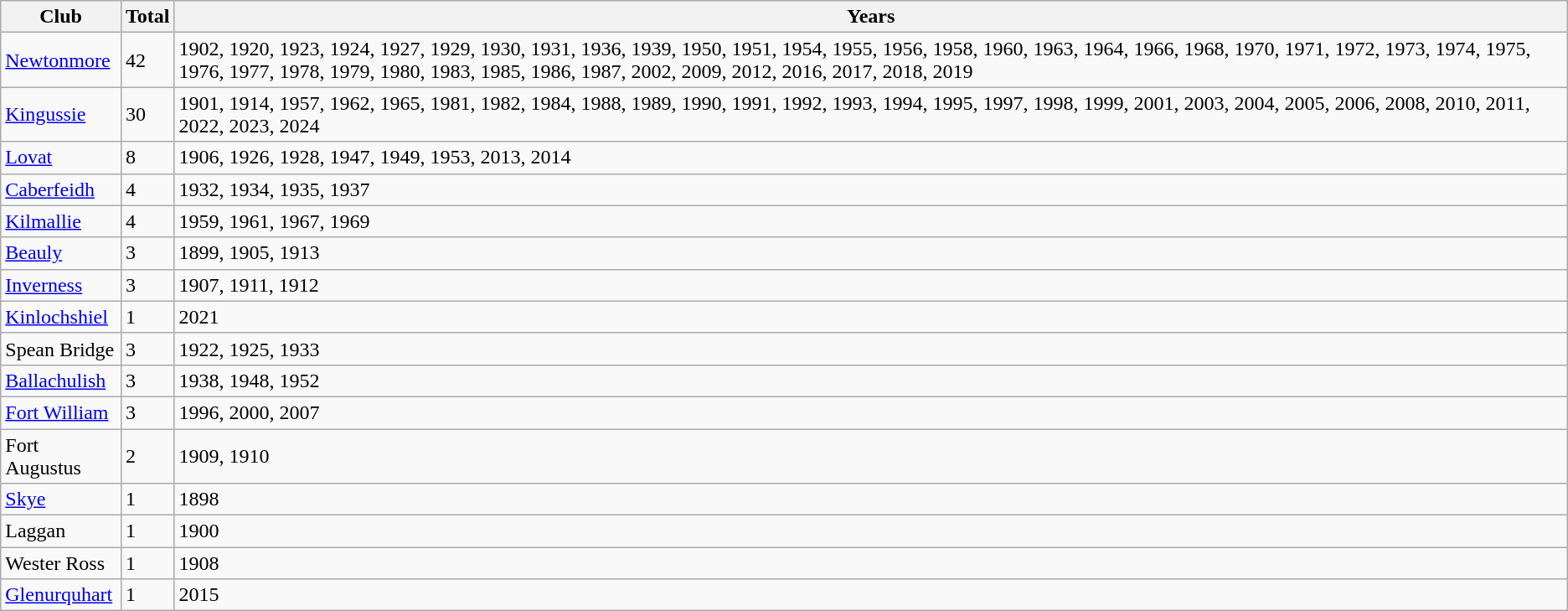<table class="wikitable sortable">
<tr>
<th>Club</th>
<th>Total</th>
<th>Years</th>
</tr>
<tr>
<td><a href='#'>Newtonmore</a></td>
<td>42</td>
<td>1902, 1920, 1923, 1924, 1927, 1929, 1930, 1931, 1936, 1939, 1950, 1951, 1954, 1955, 1956, 1958, 1960, 1963, 1964, 1966, 1968, 1970, 1971, 1972, 1973, 1974, 1975, 1976, 1977, 1978, 1979, 1980, 1983, 1985, 1986, 1987, 2002, 2009, 2012, 2016, 2017, 2018, 2019</td>
</tr>
<tr>
<td><a href='#'>Kingussie</a></td>
<td>30</td>
<td>1901, 1914, 1957, 1962, 1965, 1981, 1982, 1984, 1988, 1989, 1990, 1991, 1992, 1993, 1994, 1995, 1997, 1998, 1999, 2001, 2003, 2004, 2005, 2006, 2008, 2010, 2011, 2022, 2023, 2024</td>
</tr>
<tr>
<td><a href='#'>Lovat</a></td>
<td>8</td>
<td>1906, 1926, 1928, 1947, 1949, 1953, 2013, 2014</td>
</tr>
<tr>
<td><a href='#'>Caberfeidh</a></td>
<td>4</td>
<td>1932, 1934, 1935, 1937</td>
</tr>
<tr>
<td><a href='#'>Kilmallie</a></td>
<td>4</td>
<td>1959, 1961, 1967, 1969</td>
</tr>
<tr>
<td><a href='#'>Beauly</a></td>
<td>3</td>
<td>1899, 1905, 1913</td>
</tr>
<tr>
<td><a href='#'>Inverness</a></td>
<td>3</td>
<td>1907, 1911, 1912</td>
</tr>
<tr>
<td><a href='#'>Kinlochshiel</a></td>
<td>1</td>
<td>2021</td>
</tr>
<tr>
<td>Spean Bridge</td>
<td>3</td>
<td>1922, 1925, 1933</td>
</tr>
<tr>
<td><a href='#'>Ballachulish</a></td>
<td>3</td>
<td>1938, 1948, 1952</td>
</tr>
<tr>
<td><a href='#'>Fort William</a></td>
<td>3</td>
<td>1996, 2000, 2007</td>
</tr>
<tr>
<td>Fort Augustus</td>
<td>2</td>
<td>1909, 1910</td>
</tr>
<tr>
<td><a href='#'>Skye</a></td>
<td>1</td>
<td>1898</td>
</tr>
<tr>
<td>Laggan</td>
<td>1</td>
<td>1900</td>
</tr>
<tr>
<td>Wester Ross</td>
<td>1</td>
<td>1908</td>
</tr>
<tr>
<td><a href='#'>Glenurquhart</a></td>
<td>1</td>
<td>2015</td>
</tr>
</table>
